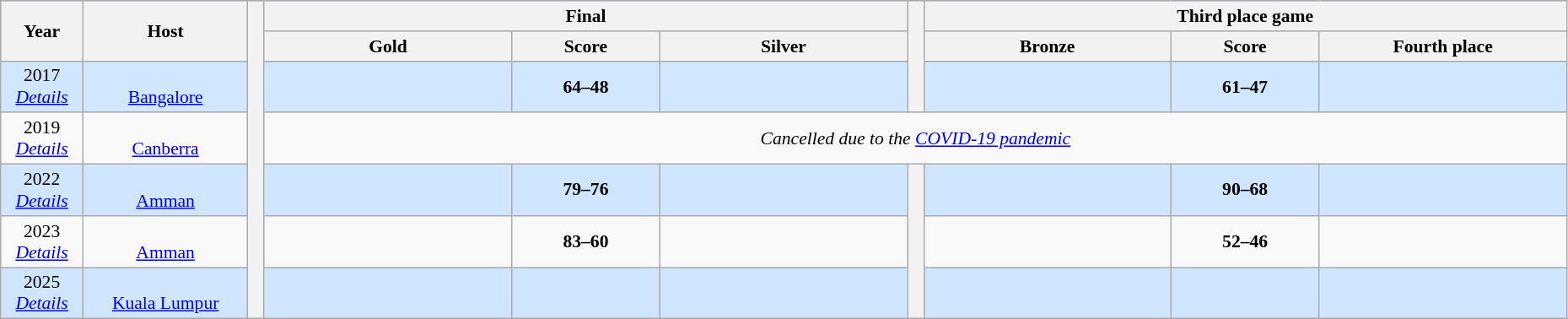<table class="wikitable" style="font-size:90%; width: 98%; text-align: center;">
<tr bgcolor=#C1D8FF>
<th rowspan=2 width=5%>Year</th>
<th rowspan=2 width=10%>Host</th>
<th width=1% rowspan=7 bgcolor=ffffff></th>
<th colspan=3>Final</th>
<th width=1% rowspan=3 bgcolor=ffffff></th>
<th colspan=3>Third place game</th>
</tr>
<tr bgcolor=#EFEFEF>
<th width=15%>Gold</th>
<th width=9%>Score</th>
<th width=15%>Silver</th>
<th width=15%>Bronze</th>
<th width=9%>Score</th>
<th width=15%>Fourth place</th>
</tr>
<tr bgcolor=#D0E7FF>
<td>2017 <br> <em><a href='#'>Details</a></em></td>
<td><br><a href='#'>Bangalore</a></td>
<td><strong></strong></td>
<td><strong>64–48</strong></td>
<td></td>
<td></td>
<td><strong>61–47</strong></td>
<td></td>
</tr>
<tr>
<td>2019 <br> <em><a href='#'>Details</a></em></td>
<td><br><a href='#'>Canberra</a></td>
<td colspan=7><em>Cancelled due to the <a href='#'>COVID-19 pandemic</a></em></td>
</tr>
<tr style="background:#D0E6FF;">
<td>2022 <br> <em><a href='#'>Details</a></em></td>
<td><br><a href='#'>Amman</a></td>
<td><strong></strong></td>
<td><strong>79–76</strong></td>
<td></td>
<th width=1% rowspan=3 bgcolor=ffffff></th>
<td></td>
<td><strong>90–68</strong></td>
<td></td>
</tr>
<tr>
<td>2023 <br> <em><a href='#'>Details</a></em></td>
<td><br><a href='#'>Amman</a></td>
<td><strong></strong></td>
<td><strong>83–60</strong></td>
<td></td>
<td></td>
<td><strong>52–46</strong></td>
<td></td>
</tr>
<tr style="background:#D0E6FF;">
<td>2025<br> <em><a href='#'>Details</a></em></td>
<td><br><a href='#'>Kuala Lumpur</a></td>
<td></td>
<td></td>
<td></td>
<td></td>
<td></td>
<td></td>
</tr>
</table>
